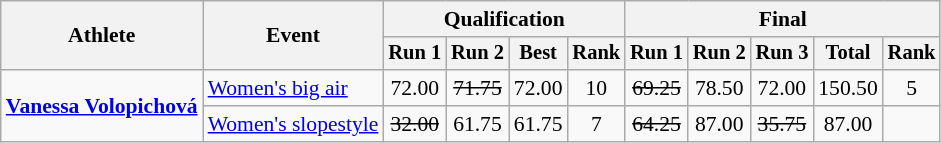<table class="wikitable" style="font-size:90%">
<tr>
<th rowspan=2>Athlete</th>
<th rowspan=2>Event</th>
<th colspan=4>Qualification</th>
<th colspan=5>Final</th>
</tr>
<tr style="font-size:95%">
<th>Run 1</th>
<th>Run 2</th>
<th>Best</th>
<th>Rank</th>
<th>Run 1</th>
<th>Run 2</th>
<th>Run 3</th>
<th>Total</th>
<th>Rank</th>
</tr>
<tr align=center>
<td align=left rowspan=2><strong><a href='#'>Vanessa Volopichová</a></strong></td>
<td align=left><a href='#'>Women's big air</a></td>
<td>72.00</td>
<td><s>71.75</s></td>
<td>72.00</td>
<td>10</td>
<td><s>69.25</s></td>
<td>78.50</td>
<td>72.00</td>
<td>150.50</td>
<td>5</td>
</tr>
<tr align=center>
<td align=left><a href='#'>Women's slopestyle</a></td>
<td><s>32.00</s></td>
<td>61.75</td>
<td>61.75</td>
<td>7</td>
<td><s>64.25</s></td>
<td>87.00</td>
<td><s>35.75</s></td>
<td>87.00</td>
<td></td>
</tr>
</table>
